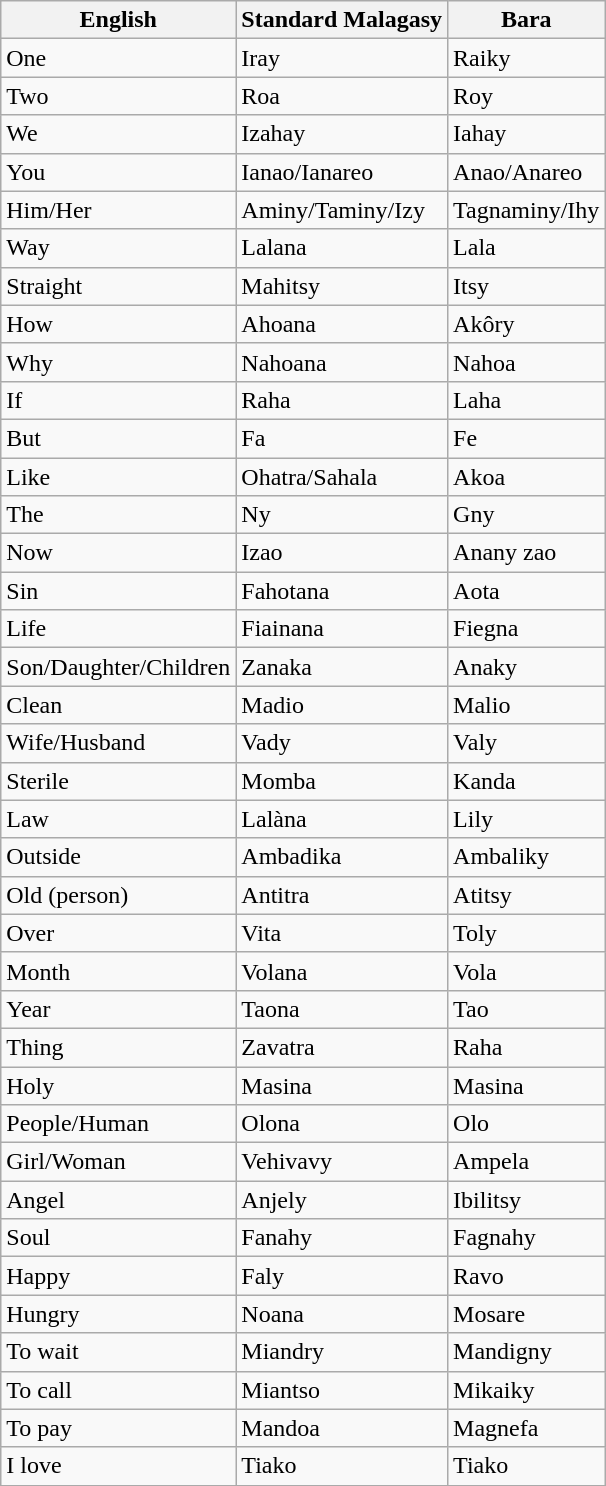<table class="wikitable sortable">
<tr>
<th>English</th>
<th>Standard Malagasy</th>
<th>Bara</th>
</tr>
<tr>
<td>One</td>
<td>Iray</td>
<td>Raiky</td>
</tr>
<tr>
<td>Two</td>
<td>Roa</td>
<td>Roy</td>
</tr>
<tr>
<td>We</td>
<td>Izahay</td>
<td>Iahay</td>
</tr>
<tr>
<td>You</td>
<td>Ianao/Ianareo</td>
<td>Anao/Anareo</td>
</tr>
<tr>
<td>Him/Her</td>
<td>Aminy/Taminy/Izy</td>
<td>Tagnaminy/Ihy</td>
</tr>
<tr>
<td>Way</td>
<td>Lalana</td>
<td>Lala</td>
</tr>
<tr>
<td>Straight</td>
<td>Mahitsy</td>
<td>Itsy</td>
</tr>
<tr>
<td>How</td>
<td>Ahoana</td>
<td>Akôry</td>
</tr>
<tr>
<td>Why</td>
<td>Nahoana</td>
<td>Nahoa</td>
</tr>
<tr>
<td>If</td>
<td>Raha</td>
<td>Laha</td>
</tr>
<tr>
<td>But</td>
<td>Fa</td>
<td>Fe</td>
</tr>
<tr>
<td>Like</td>
<td>Ohatra/Sahala</td>
<td>Akoa</td>
</tr>
<tr>
<td>The</td>
<td>Ny</td>
<td>Gny</td>
</tr>
<tr>
<td>Now</td>
<td>Izao</td>
<td>Anany zao</td>
</tr>
<tr>
<td>Sin</td>
<td>Fahotana</td>
<td>Aota</td>
</tr>
<tr>
<td>Life</td>
<td>Fiainana</td>
<td>Fiegna</td>
</tr>
<tr>
<td>Son/Daughter/Children</td>
<td>Zanaka</td>
<td>Anaky</td>
</tr>
<tr>
<td>Clean</td>
<td>Madio</td>
<td>Malio</td>
</tr>
<tr>
<td>Wife/Husband</td>
<td>Vady</td>
<td>Valy</td>
</tr>
<tr>
<td>Sterile</td>
<td>Momba</td>
<td>Kanda</td>
</tr>
<tr>
<td>Law</td>
<td>Lalàna</td>
<td>Lily</td>
</tr>
<tr>
<td>Outside</td>
<td>Ambadika</td>
<td>Ambaliky</td>
</tr>
<tr>
<td>Old (person)</td>
<td>Antitra</td>
<td>Atitsy</td>
</tr>
<tr>
<td>Over</td>
<td>Vita</td>
<td>Toly</td>
</tr>
<tr>
<td>Month</td>
<td>Volana</td>
<td>Vola</td>
</tr>
<tr>
<td>Year</td>
<td>Taona</td>
<td>Tao</td>
</tr>
<tr>
<td>Thing</td>
<td>Zavatra</td>
<td>Raha</td>
</tr>
<tr>
<td>Holy</td>
<td>Masina</td>
<td>Masina</td>
</tr>
<tr>
<td>People/Human</td>
<td>Olona</td>
<td>Olo</td>
</tr>
<tr>
<td>Girl/Woman</td>
<td>Vehivavy</td>
<td>Ampela</td>
</tr>
<tr>
<td>Angel</td>
<td>Anjely</td>
<td>Ibilitsy</td>
</tr>
<tr>
<td>Soul</td>
<td>Fanahy</td>
<td>Fagnahy</td>
</tr>
<tr>
<td>Happy</td>
<td>Faly</td>
<td>Ravo</td>
</tr>
<tr>
<td>Hungry</td>
<td>Noana</td>
<td>Mosare</td>
</tr>
<tr>
<td>To wait</td>
<td>Miandry</td>
<td>Mandigny</td>
</tr>
<tr>
<td>To call</td>
<td>Miantso</td>
<td>Mikaiky</td>
</tr>
<tr>
<td>To pay</td>
<td>Mandoa</td>
<td>Magnefa</td>
</tr>
<tr>
<td>I love</td>
<td>Tiako</td>
<td>Tiako</td>
</tr>
<tr>
</tr>
</table>
